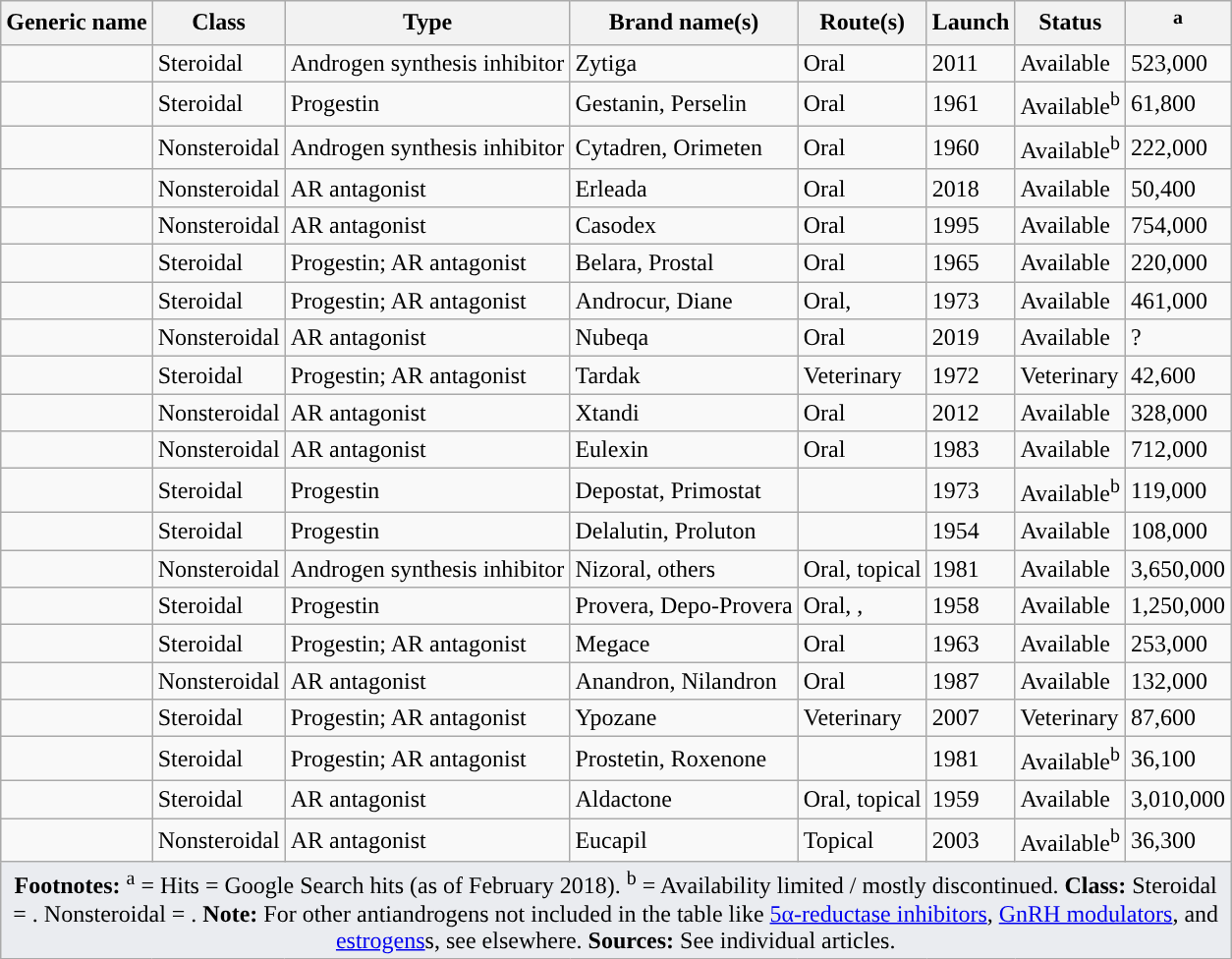<table class="wikitable sortable mw-collapsible ">
<tr>
<th>Generic name</th>
<th>Class</th>
<th>Type</th>
<th>Brand name(s)</th>
<th>Route(s)</th>
<th>Launch</th>
<th>Status</th>
<th><sup>a</sup></th>
</tr>
<tr>
<td></td>
<td>Steroidal</td>
<td>Androgen synthesis inhibitor</td>
<td>Zytiga</td>
<td>Oral</td>
<td>2011</td>
<td>Available</td>
<td>523,000</td>
</tr>
<tr>
<td></td>
<td>Steroidal</td>
<td>Progestin</td>
<td>Gestanin, Perselin</td>
<td>Oral</td>
<td>1961</td>
<td>Available<sup>b</sup></td>
<td>61,800</td>
</tr>
<tr>
<td></td>
<td>Nonsteroidal</td>
<td>Androgen synthesis inhibitor</td>
<td>Cytadren, Orimeten</td>
<td>Oral</td>
<td>1960</td>
<td>Available<sup>b</sup></td>
<td>222,000</td>
</tr>
<tr>
<td></td>
<td>Nonsteroidal</td>
<td>AR antagonist</td>
<td>Erleada</td>
<td>Oral</td>
<td>2018</td>
<td>Available</td>
<td>50,400</td>
</tr>
<tr>
<td></td>
<td>Nonsteroidal</td>
<td>AR antagonist</td>
<td>Casodex</td>
<td>Oral</td>
<td>1995</td>
<td>Available</td>
<td>754,000</td>
</tr>
<tr>
<td></td>
<td>Steroidal</td>
<td>Progestin; AR antagonist</td>
<td>Belara, Prostal</td>
<td>Oral</td>
<td>1965</td>
<td>Available</td>
<td>220,000</td>
</tr>
<tr>
<td></td>
<td>Steroidal</td>
<td>Progestin; AR antagonist</td>
<td>Androcur, Diane</td>
<td>Oral, </td>
<td>1973</td>
<td>Available</td>
<td>461,000</td>
</tr>
<tr>
<td></td>
<td>Nonsteroidal</td>
<td>AR antagonist</td>
<td>Nubeqa</td>
<td>Oral</td>
<td>2019</td>
<td>Available</td>
<td>?</td>
</tr>
<tr>
<td></td>
<td>Steroidal</td>
<td>Progestin; AR antagonist</td>
<td>Tardak</td>
<td>Veterinary</td>
<td>1972</td>
<td>Veterinary</td>
<td>42,600</td>
</tr>
<tr>
<td></td>
<td>Nonsteroidal</td>
<td>AR antagonist</td>
<td>Xtandi</td>
<td>Oral</td>
<td>2012</td>
<td>Available</td>
<td>328,000</td>
</tr>
<tr>
<td></td>
<td>Nonsteroidal</td>
<td>AR antagonist</td>
<td>Eulexin</td>
<td>Oral</td>
<td>1983</td>
<td>Available</td>
<td>712,000</td>
</tr>
<tr>
<td></td>
<td>Steroidal</td>
<td>Progestin</td>
<td>Depostat, Primostat</td>
<td></td>
<td>1973</td>
<td>Available<sup>b</sup></td>
<td>119,000</td>
</tr>
<tr>
<td></td>
<td>Steroidal</td>
<td>Progestin</td>
<td>Delalutin, Proluton</td>
<td></td>
<td>1954</td>
<td>Available</td>
<td>108,000</td>
</tr>
<tr>
<td></td>
<td>Nonsteroidal</td>
<td>Androgen synthesis inhibitor</td>
<td>Nizoral, others</td>
<td>Oral, topical</td>
<td>1981</td>
<td>Available</td>
<td>3,650,000</td>
</tr>
<tr>
<td></td>
<td>Steroidal</td>
<td>Progestin</td>
<td>Provera, Depo-Provera</td>
<td>Oral, , </td>
<td>1958</td>
<td>Available</td>
<td>1,250,000</td>
</tr>
<tr>
<td></td>
<td>Steroidal</td>
<td>Progestin; AR antagonist</td>
<td>Megace</td>
<td>Oral</td>
<td>1963</td>
<td>Available</td>
<td>253,000</td>
</tr>
<tr>
<td></td>
<td>Nonsteroidal</td>
<td>AR antagonist</td>
<td>Anandron, Nilandron</td>
<td>Oral</td>
<td>1987</td>
<td>Available</td>
<td>132,000</td>
</tr>
<tr>
<td></td>
<td>Steroidal</td>
<td>Progestin; AR antagonist</td>
<td>Ypozane</td>
<td>Veterinary</td>
<td>2007</td>
<td>Veterinary</td>
<td>87,600</td>
</tr>
<tr>
<td></td>
<td>Steroidal</td>
<td>Progestin; AR antagonist</td>
<td>Prostetin, Roxenone</td>
<td></td>
<td>1981</td>
<td>Available<sup>b</sup></td>
<td>36,100</td>
</tr>
<tr>
<td></td>
<td>Steroidal</td>
<td>AR antagonist</td>
<td>Aldactone</td>
<td>Oral, topical</td>
<td>1959</td>
<td>Available</td>
<td>3,010,000</td>
</tr>
<tr>
<td></td>
<td>Nonsteroidal</td>
<td>AR antagonist</td>
<td>Eucapil</td>
<td>Topical</td>
<td>2003</td>
<td>Available<sup>b</sup></td>
<td>36,300</td>
</tr>
<tr class="sortbottom">
<td colspan="8" style="width: 1px; background-color:#eaecf0; text-align: center;"><strong>Footnotes:</strong> <sup>a</sup> = Hits = Google Search hits (as of February 2018). <sup>b</sup> = Availability limited / mostly discontinued. <strong>Class:</strong> Steroidal = . Nonsteroidal = . <strong>Note:</strong> For other antiandrogens not included in the table like <a href='#'>5α-reductase inhibitors</a>, <a href='#'>GnRH modulators</a>, and <a href='#'>estrogens</a>s, see elsewhere. <strong>Sources:</strong> See individual articles.</td>
</tr>
</table>
